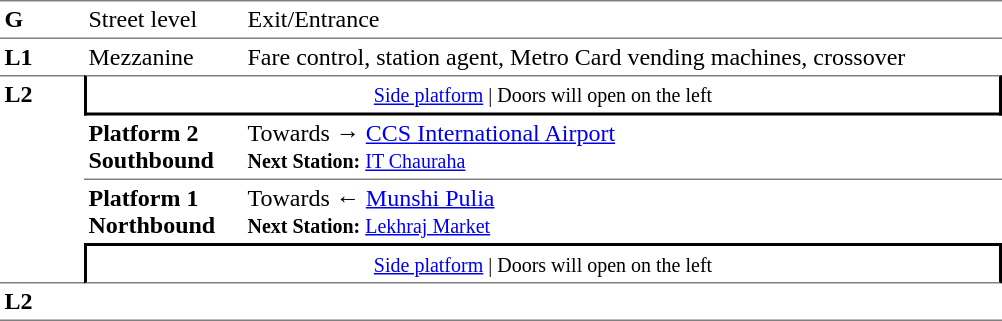<table table border=0 cellspacing=0 cellpadding=3>
<tr>
<td style="border-bottom:solid 1px gray;border-top:solid 1px gray;" width=50 valign=top><strong>G</strong></td>
<td style="border-top:solid 1px gray;border-bottom:solid 1px gray;" width=100 valign=top>Street level</td>
<td style="border-top:solid 1px gray;border-bottom:solid 1px gray;" width=500 valign=top>Exit/Entrance</td>
</tr>
<tr>
<td valign=top><strong>L1</strong></td>
<td valign=top>Mezzanine</td>
<td valign=top>Fare control, station agent, Metro Card vending machines, crossover<br></td>
</tr>
<tr>
<td style="border-top:solid 1px gray;border-bottom:solid 1px gray;" width=50 rowspan=4 valign=top><strong>L2</strong></td>
<td style="border-top:solid 1px gray;border-right:solid 2px black;border-left:solid 2px black;border-bottom:solid 2px black;text-align:center;" colspan=2><small><a href='#'>Side platform</a> | Doors will open on the left </small></td>
</tr>
<tr>
<td style="border-bottom:solid 1px gray;" width=100><span><strong>Platform 2</strong><br><strong>Southbound</strong></span></td>
<td style="border-bottom:solid 1px gray;" width=500>Towards → <a href='#'>CCS International Airport</a><br><small><strong>Next Station:</strong> <a href='#'>IT Chauraha</a></small></td>
</tr>
<tr>
<td><span><strong>Platform 1</strong><br><strong>Northbound</strong></span></td>
<td><span></span>Towards ← <a href='#'>Munshi Pulia</a><br><small><strong>Next Station:</strong> <a href='#'>Lekhraj Market</a></small></td>
</tr>
<tr>
<td style="border-top:solid 2px black;border-right:solid 2px black;border-left:solid 2px black;border-bottom:solid 1px gray;text-align:center;" colspan=2><small><a href='#'>Side platform</a> | Doors will open on the left </small></td>
</tr>
<tr>
<td style="border-bottom:solid 1px gray;" width=50 rowspan=2 valign=top><strong>L2</strong></td>
<td style="border-bottom:solid 1px gray;" width=100></td>
<td style="border-bottom:solid 1px gray;" width=500></td>
</tr>
<tr>
</tr>
</table>
